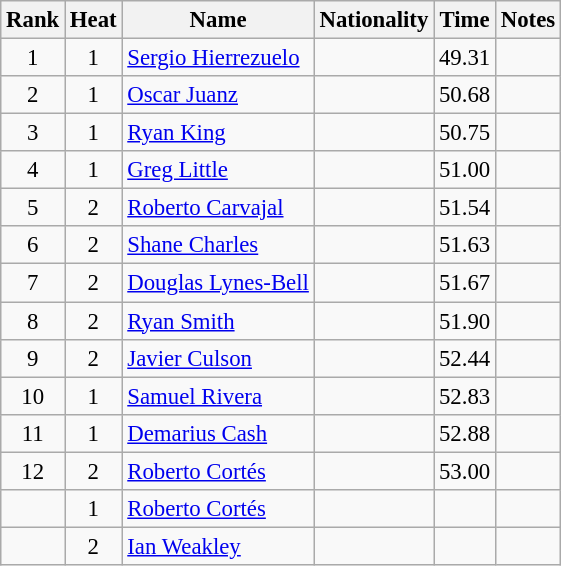<table class="wikitable sortable" style="text-align:center;font-size:95%">
<tr>
<th>Rank</th>
<th>Heat</th>
<th>Name</th>
<th>Nationality</th>
<th>Time</th>
<th>Notes</th>
</tr>
<tr>
<td>1</td>
<td>1</td>
<td align=left><a href='#'>Sergio Hierrezuelo</a></td>
<td align=left></td>
<td>49.31</td>
<td></td>
</tr>
<tr>
<td>2</td>
<td>1</td>
<td align=left><a href='#'>Oscar Juanz</a></td>
<td align=left></td>
<td>50.68</td>
<td></td>
</tr>
<tr>
<td>3</td>
<td>1</td>
<td align=left><a href='#'>Ryan King</a></td>
<td align=left></td>
<td>50.75</td>
<td></td>
</tr>
<tr>
<td>4</td>
<td>1</td>
<td align=left><a href='#'>Greg Little</a></td>
<td align=left></td>
<td>51.00</td>
<td></td>
</tr>
<tr>
<td>5</td>
<td>2</td>
<td align=left><a href='#'>Roberto Carvajal</a></td>
<td align=left></td>
<td>51.54</td>
<td></td>
</tr>
<tr>
<td>6</td>
<td>2</td>
<td align=left><a href='#'>Shane Charles</a></td>
<td align=left></td>
<td>51.63</td>
<td></td>
</tr>
<tr>
<td>7</td>
<td>2</td>
<td align=left><a href='#'>Douglas Lynes-Bell</a></td>
<td align=left></td>
<td>51.67</td>
<td></td>
</tr>
<tr>
<td>8</td>
<td>2</td>
<td align=left><a href='#'>Ryan Smith</a></td>
<td align=left></td>
<td>51.90</td>
<td></td>
</tr>
<tr>
<td>9</td>
<td>2</td>
<td align=left><a href='#'>Javier Culson</a></td>
<td align=left></td>
<td>52.44</td>
<td></td>
</tr>
<tr>
<td>10</td>
<td>1</td>
<td align=left><a href='#'>Samuel Rivera</a></td>
<td align=left></td>
<td>52.83</td>
<td></td>
</tr>
<tr>
<td>11</td>
<td>1</td>
<td align=left><a href='#'>Demarius Cash</a></td>
<td align=left></td>
<td>52.88</td>
<td></td>
</tr>
<tr>
<td>12</td>
<td>2</td>
<td align=left><a href='#'>Roberto Cortés</a></td>
<td align=left></td>
<td>53.00</td>
<td></td>
</tr>
<tr>
<td></td>
<td>1</td>
<td align=left><a href='#'>Roberto Cortés</a></td>
<td align=left></td>
<td></td>
<td></td>
</tr>
<tr>
<td></td>
<td>2</td>
<td align=left><a href='#'>Ian Weakley</a></td>
<td align=left></td>
<td></td>
<td></td>
</tr>
</table>
